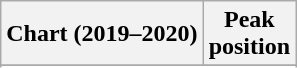<table class="wikitable sortable plainrowheaders" style="text-align:center">
<tr>
<th scope="col">Chart (2019–2020)</th>
<th scope="col">Peak<br>position</th>
</tr>
<tr>
</tr>
<tr>
</tr>
<tr>
</tr>
</table>
